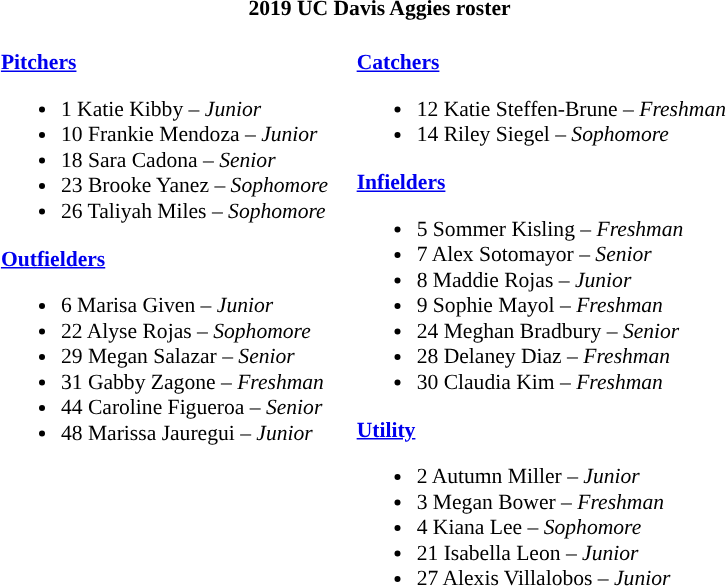<table class="toccolours" style="border-collapse:collapse; font-size:90%;">
<tr>
<th colspan="9">2019 UC Davis Aggies roster</th>
</tr>
<tr>
</tr>
<tr>
<td width="03"> </td>
<td valign="top"><br><strong><a href='#'>Pitchers</a></strong><ul><li>1 Katie Kibby – <em>Junior</em></li><li>10 Frankie Mendoza – <em>Junior</em></li><li>18 Sara Cadona – <em>Senior</em></li><li>23 Brooke Yanez – <em>Sophomore</em></li><li>26 Taliyah Miles – <em>Sophomore</em></li></ul><strong><a href='#'>Outfielders</a></strong><ul><li>6 Marisa Given – <em>Junior</em></li><li>22 Alyse Rojas – <em>Sophomore</em></li><li>29 Megan Salazar – <em> Senior</em></li><li>31 Gabby Zagone – <em>Freshman</em></li><li>44 Caroline Figueroa – <em>Senior</em></li><li>48 Marissa Jauregui – <em>Junior</em></li></ul></td>
<td width="15"> </td>
<td valign="top"><br><strong><a href='#'>Catchers</a></strong><ul><li>12 Katie Steffen-Brune – <em> Freshman</em></li><li>14 Riley Siegel – <em>Sophomore</em></li></ul><strong><a href='#'>Infielders</a></strong><ul><li>5 Sommer Kisling – <em>Freshman</em></li><li>7 Alex Sotomayor – <em> Senior</em></li><li>8 Maddie Rojas – <em>Junior</em></li><li>9 Sophie Mayol – <em>Freshman</em></li><li>24 Meghan Bradbury – <em>Senior</em></li><li>28 Delaney Diaz – <em>Freshman</em></li><li>30 Claudia Kim – <em>Freshman</em></li></ul><strong><a href='#'>Utility</a></strong><ul><li>2 Autumn Miller – <em> Junior</em></li><li>3 Megan Bower – <em>Freshman</em></li><li>4 Kiana Lee – <em>Sophomore</em></li><li>21 Isabella Leon – <em>Junior</em></li><li>27 Alexis Villalobos – <em>Junior</em></li></ul></td>
<td width="25"> </td>
</tr>
</table>
